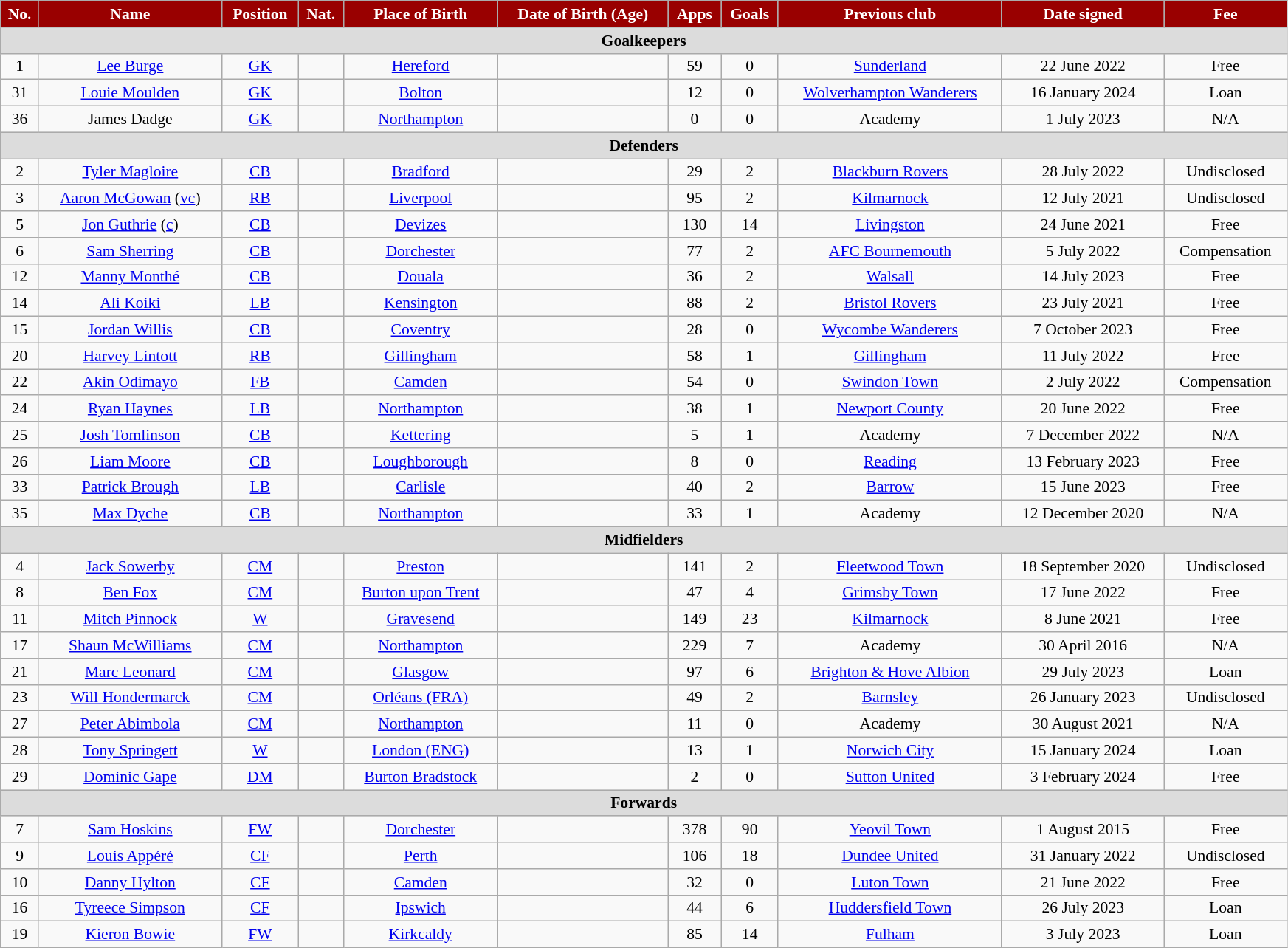<table class="wikitable" style="text-align:center; font-size:90%; width:92%;">
<tr>
<th style="background:#900; color:#FFF; text-align:center;">No.</th>
<th style="background:#900; color:#FFF; text-align:center;">Name</th>
<th style="background:#900; color:#FFF; text-align:center;">Position</th>
<th style="background:#900; color:#FFF; text-align:center;">Nat.</th>
<th style="background:#900; color:#FFF; text-align:center;">Place of Birth</th>
<th style="background:#900; color:#FFF; text-align:center;">Date of Birth (Age)</th>
<th style="background:#900; color:#FFF; text-align:center;">Apps</th>
<th style="background:#900; color:#FFF; text-align:center;">Goals</th>
<th style="background:#900; color:#FFF; text-align:center;">Previous club</th>
<th style="background:#900; color:#FFF; text-align:center;">Date signed</th>
<th style="background:#900; color:#FFF; text-align:center;">Fee</th>
</tr>
<tr>
<th colspan="13" style="background:#dcdcdc; text-align:center;">Goalkeepers</th>
</tr>
<tr>
<td>1</td>
<td><a href='#'>Lee Burge</a></td>
<td><a href='#'>GK</a></td>
<td></td>
<td><a href='#'>Hereford</a></td>
<td></td>
<td>59</td>
<td>0</td>
<td><a href='#'>Sunderland</a></td>
<td>22 June 2022</td>
<td>Free</td>
</tr>
<tr>
<td>31</td>
<td><a href='#'>Louie Moulden</a></td>
<td><a href='#'>GK</a></td>
<td></td>
<td><a href='#'>Bolton</a></td>
<td></td>
<td>12</td>
<td>0</td>
<td><a href='#'>Wolverhampton Wanderers</a></td>
<td>16 January 2024</td>
<td>Loan</td>
</tr>
<tr>
<td>36</td>
<td>James Dadge</td>
<td><a href='#'>GK</a></td>
<td></td>
<td><a href='#'>Northampton</a></td>
<td></td>
<td>0</td>
<td>0</td>
<td>Academy</td>
<td>1 July 2023</td>
<td>N/A</td>
</tr>
<tr>
<th colspan="13" style="background:#dcdcdc; text-align:center;">Defenders</th>
</tr>
<tr>
<td>2</td>
<td><a href='#'>Tyler Magloire</a></td>
<td><a href='#'>CB</a></td>
<td></td>
<td><a href='#'>Bradford</a></td>
<td></td>
<td>29</td>
<td>2</td>
<td><a href='#'>Blackburn Rovers</a></td>
<td>28 July 2022</td>
<td>Undisclosed</td>
</tr>
<tr>
<td>3</td>
<td><a href='#'>Aaron McGowan</a> (<a href='#'>vc</a>)</td>
<td><a href='#'>RB</a></td>
<td></td>
<td><a href='#'>Liverpool</a></td>
<td></td>
<td>95</td>
<td>2</td>
<td><a href='#'>Kilmarnock</a></td>
<td>12 July 2021</td>
<td>Undisclosed</td>
</tr>
<tr>
<td>5</td>
<td><a href='#'>Jon Guthrie</a> (<a href='#'>c</a>)</td>
<td><a href='#'>CB</a></td>
<td></td>
<td><a href='#'>Devizes</a></td>
<td></td>
<td>130</td>
<td>14</td>
<td><a href='#'>Livingston</a></td>
<td>24 June 2021</td>
<td>Free</td>
</tr>
<tr>
<td>6</td>
<td><a href='#'>Sam Sherring</a></td>
<td><a href='#'>CB</a></td>
<td></td>
<td><a href='#'>Dorchester</a></td>
<td></td>
<td>77</td>
<td>2</td>
<td><a href='#'>AFC Bournemouth</a></td>
<td>5 July 2022</td>
<td>Compensation</td>
</tr>
<tr>
<td>12</td>
<td><a href='#'>Manny Monthé</a></td>
<td><a href='#'>CB</a></td>
<td></td>
<td><a href='#'>Douala</a></td>
<td></td>
<td>36</td>
<td>2</td>
<td><a href='#'>Walsall</a></td>
<td>14 July 2023</td>
<td>Free</td>
</tr>
<tr>
<td>14</td>
<td><a href='#'>Ali Koiki</a></td>
<td><a href='#'>LB</a></td>
<td></td>
<td><a href='#'>Kensington</a></td>
<td></td>
<td>88</td>
<td>2</td>
<td><a href='#'>Bristol Rovers</a></td>
<td>23 July 2021</td>
<td>Free</td>
</tr>
<tr>
<td>15</td>
<td><a href='#'>Jordan Willis</a></td>
<td><a href='#'>CB</a></td>
<td></td>
<td><a href='#'>Coventry</a></td>
<td></td>
<td>28</td>
<td>0</td>
<td><a href='#'>Wycombe Wanderers</a></td>
<td>7 October 2023</td>
<td>Free</td>
</tr>
<tr>
<td>20</td>
<td><a href='#'>Harvey Lintott</a></td>
<td><a href='#'>RB</a></td>
<td></td>
<td><a href='#'>Gillingham</a></td>
<td></td>
<td>58</td>
<td>1</td>
<td><a href='#'>Gillingham</a></td>
<td>11 July 2022</td>
<td>Free</td>
</tr>
<tr>
<td>22</td>
<td><a href='#'>Akin Odimayo</a></td>
<td><a href='#'>FB</a></td>
<td></td>
<td><a href='#'>Camden</a></td>
<td></td>
<td>54</td>
<td>0</td>
<td><a href='#'>Swindon Town</a></td>
<td>2 July 2022</td>
<td>Compensation</td>
</tr>
<tr>
<td>24</td>
<td><a href='#'>Ryan Haynes</a></td>
<td><a href='#'>LB</a></td>
<td></td>
<td><a href='#'>Northampton</a></td>
<td></td>
<td>38</td>
<td>1</td>
<td><a href='#'>Newport County</a></td>
<td>20 June 2022</td>
<td>Free</td>
</tr>
<tr>
<td>25</td>
<td><a href='#'>Josh Tomlinson</a></td>
<td><a href='#'>CB</a></td>
<td></td>
<td><a href='#'>Kettering</a></td>
<td></td>
<td>5</td>
<td>1</td>
<td>Academy</td>
<td>7 December 2022</td>
<td>N/A</td>
</tr>
<tr>
<td>26</td>
<td><a href='#'>Liam Moore</a></td>
<td><a href='#'>CB</a></td>
<td></td>
<td><a href='#'>Loughborough</a></td>
<td></td>
<td>8</td>
<td>0</td>
<td><a href='#'>Reading</a></td>
<td>13 February 2023</td>
<td>Free</td>
</tr>
<tr>
<td>33</td>
<td><a href='#'>Patrick Brough</a></td>
<td><a href='#'>LB</a></td>
<td></td>
<td><a href='#'>Carlisle</a></td>
<td></td>
<td>40</td>
<td>2</td>
<td><a href='#'>Barrow</a></td>
<td>15 June 2023</td>
<td>Free</td>
</tr>
<tr>
<td>35</td>
<td><a href='#'>Max Dyche</a></td>
<td><a href='#'>CB</a></td>
<td></td>
<td><a href='#'>Northampton</a></td>
<td></td>
<td>33</td>
<td>1</td>
<td>Academy</td>
<td>12 December 2020</td>
<td>N/A</td>
</tr>
<tr>
<th colspan="13" style="background:#dcdcdc; text-align:center;">Midfielders</th>
</tr>
<tr>
<td>4</td>
<td><a href='#'>Jack Sowerby</a></td>
<td><a href='#'>CM</a></td>
<td></td>
<td><a href='#'>Preston</a></td>
<td></td>
<td>141</td>
<td>2</td>
<td><a href='#'>Fleetwood Town</a></td>
<td>18 September 2020</td>
<td>Undisclosed</td>
</tr>
<tr>
<td>8</td>
<td><a href='#'>Ben Fox</a></td>
<td><a href='#'>CM</a></td>
<td></td>
<td><a href='#'>Burton upon Trent</a></td>
<td></td>
<td>47</td>
<td>4</td>
<td><a href='#'>Grimsby Town</a></td>
<td>17 June 2022</td>
<td>Free</td>
</tr>
<tr>
<td>11</td>
<td><a href='#'>Mitch Pinnock</a></td>
<td><a href='#'>W</a></td>
<td></td>
<td><a href='#'>Gravesend</a></td>
<td></td>
<td>149</td>
<td>23</td>
<td><a href='#'>Kilmarnock</a></td>
<td>8 June 2021</td>
<td>Free</td>
</tr>
<tr>
<td>17</td>
<td><a href='#'>Shaun McWilliams</a></td>
<td><a href='#'>CM</a></td>
<td></td>
<td><a href='#'>Northampton</a></td>
<td></td>
<td>229</td>
<td>7</td>
<td>Academy</td>
<td>30 April 2016</td>
<td>N/A</td>
</tr>
<tr>
<td>21</td>
<td><a href='#'>Marc Leonard</a></td>
<td><a href='#'>CM</a></td>
<td></td>
<td><a href='#'>Glasgow</a></td>
<td></td>
<td>97</td>
<td>6</td>
<td><a href='#'>Brighton & Hove Albion</a></td>
<td>29 July 2023</td>
<td>Loan</td>
</tr>
<tr>
<td>23</td>
<td><a href='#'>Will Hondermarck</a></td>
<td><a href='#'>CM</a></td>
<td></td>
<td><a href='#'>Orléans (FRA)</a></td>
<td></td>
<td>49</td>
<td>2</td>
<td><a href='#'>Barnsley</a></td>
<td>26 January 2023</td>
<td>Undisclosed</td>
</tr>
<tr>
<td>27</td>
<td><a href='#'>Peter Abimbola</a></td>
<td><a href='#'>CM</a></td>
<td></td>
<td><a href='#'>Northampton</a></td>
<td></td>
<td>11</td>
<td>0</td>
<td>Academy</td>
<td>30 August 2021</td>
<td>N/A</td>
</tr>
<tr>
<td>28</td>
<td><a href='#'>Tony Springett</a></td>
<td><a href='#'>W</a></td>
<td></td>
<td><a href='#'>London (ENG)</a></td>
<td></td>
<td>13</td>
<td>1</td>
<td><a href='#'>Norwich City</a></td>
<td>15 January 2024</td>
<td>Loan</td>
</tr>
<tr>
<td>29</td>
<td><a href='#'>Dominic Gape</a></td>
<td><a href='#'>DM</a></td>
<td></td>
<td><a href='#'>Burton Bradstock</a></td>
<td></td>
<td>2</td>
<td>0</td>
<td><a href='#'>Sutton United</a></td>
<td>3 February 2024</td>
<td>Free</td>
</tr>
<tr>
<th colspan="13" style="background:#dcdcdc; text-align:center;">Forwards</th>
</tr>
<tr>
<td>7</td>
<td><a href='#'>Sam Hoskins</a></td>
<td><a href='#'>FW</a></td>
<td></td>
<td><a href='#'>Dorchester</a></td>
<td></td>
<td>378</td>
<td>90</td>
<td><a href='#'>Yeovil Town</a></td>
<td>1 August 2015</td>
<td>Free</td>
</tr>
<tr>
<td>9</td>
<td><a href='#'>Louis Appéré</a></td>
<td><a href='#'>CF</a></td>
<td></td>
<td><a href='#'>Perth</a></td>
<td></td>
<td>106</td>
<td>18</td>
<td><a href='#'>Dundee United</a></td>
<td>31 January 2022</td>
<td>Undisclosed</td>
</tr>
<tr>
<td>10</td>
<td><a href='#'>Danny Hylton</a></td>
<td><a href='#'>CF</a></td>
<td></td>
<td><a href='#'>Camden</a></td>
<td></td>
<td>32</td>
<td>0</td>
<td><a href='#'>Luton Town</a></td>
<td>21 June 2022</td>
<td>Free</td>
</tr>
<tr>
<td>16</td>
<td><a href='#'>Tyreece Simpson</a></td>
<td><a href='#'>CF</a></td>
<td></td>
<td><a href='#'>Ipswich</a></td>
<td></td>
<td>44</td>
<td>6</td>
<td><a href='#'>Huddersfield Town</a></td>
<td>26 July 2023</td>
<td>Loan</td>
</tr>
<tr>
<td>19</td>
<td><a href='#'>Kieron Bowie</a></td>
<td><a href='#'>FW</a></td>
<td></td>
<td><a href='#'>Kirkcaldy</a></td>
<td></td>
<td>85</td>
<td>14</td>
<td><a href='#'>Fulham</a></td>
<td>3 July 2023</td>
<td>Loan</td>
</tr>
</table>
